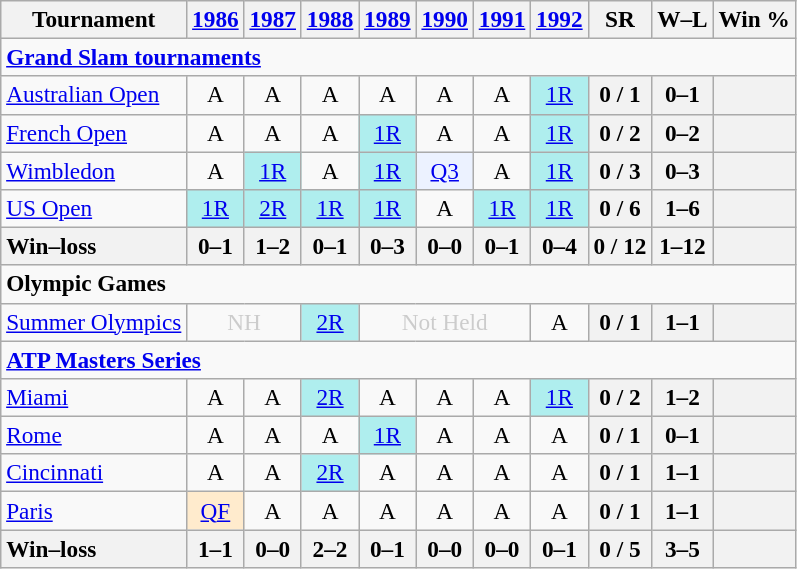<table class=wikitable style=text-align:center;font-size:97%>
<tr>
<th>Tournament</th>
<th><a href='#'>1986</a></th>
<th><a href='#'>1987</a></th>
<th><a href='#'>1988</a></th>
<th><a href='#'>1989</a></th>
<th><a href='#'>1990</a></th>
<th><a href='#'>1991</a></th>
<th><a href='#'>1992</a></th>
<th>SR</th>
<th>W–L</th>
<th>Win %</th>
</tr>
<tr>
<td colspan=23 align=left><strong><a href='#'>Grand Slam tournaments</a></strong></td>
</tr>
<tr>
<td align=left><a href='#'>Australian Open</a></td>
<td>A</td>
<td>A</td>
<td>A</td>
<td>A</td>
<td>A</td>
<td>A</td>
<td bgcolor=afeeee><a href='#'>1R</a></td>
<th>0 / 1</th>
<th>0–1</th>
<th></th>
</tr>
<tr>
<td align=left><a href='#'>French Open</a></td>
<td>A</td>
<td>A</td>
<td>A</td>
<td bgcolor=afeeee><a href='#'>1R</a></td>
<td>A</td>
<td>A</td>
<td bgcolor=afeeee><a href='#'>1R</a></td>
<th>0 / 2</th>
<th>0–2</th>
<th></th>
</tr>
<tr>
<td align=left><a href='#'>Wimbledon</a></td>
<td>A</td>
<td bgcolor=afeeee><a href='#'>1R</a></td>
<td>A</td>
<td bgcolor=afeeee><a href='#'>1R</a></td>
<td bgcolor=ecf2ff><a href='#'>Q3</a></td>
<td>A</td>
<td bgcolor=afeeee><a href='#'>1R</a></td>
<th>0 / 3</th>
<th>0–3</th>
<th></th>
</tr>
<tr>
<td align=left><a href='#'>US Open</a></td>
<td bgcolor=afeeee><a href='#'>1R</a></td>
<td bgcolor=afeeee><a href='#'>2R</a></td>
<td bgcolor=afeeee><a href='#'>1R</a></td>
<td bgcolor=afeeee><a href='#'>1R</a></td>
<td>A</td>
<td bgcolor=afeeee><a href='#'>1R</a></td>
<td bgcolor=afeeee><a href='#'>1R</a></td>
<th>0 / 6</th>
<th>1–6</th>
<th></th>
</tr>
<tr>
<th style=text-align:left>Win–loss</th>
<th>0–1</th>
<th>1–2</th>
<th>0–1</th>
<th>0–3</th>
<th>0–0</th>
<th>0–1</th>
<th>0–4</th>
<th>0 / 12</th>
<th>1–12</th>
<th></th>
</tr>
<tr>
<td colspan=22 align=left><strong>Olympic Games</strong></td>
</tr>
<tr>
<td align=left><a href='#'>Summer Olympics</a></td>
<td colspan=2 style=color:#cccccc>NH</td>
<td style=background:#afeeee><a href='#'>2R</a></td>
<td colspan=3 style=color:#cccccc>Not Held</td>
<td>A</td>
<th>0 / 1</th>
<th>1–1</th>
<th></th>
</tr>
<tr>
<td colspan=23 align=left><strong><a href='#'>ATP Masters Series</a></strong></td>
</tr>
<tr>
<td align=left><a href='#'>Miami</a></td>
<td>A</td>
<td>A</td>
<td bgcolor=afeeee><a href='#'>2R</a></td>
<td>A</td>
<td>A</td>
<td>A</td>
<td bgcolor=afeeee><a href='#'>1R</a></td>
<th>0 / 2</th>
<th>1–2</th>
<th></th>
</tr>
<tr>
<td align=left><a href='#'>Rome</a></td>
<td>A</td>
<td>A</td>
<td>A</td>
<td bgcolor=afeeee><a href='#'>1R</a></td>
<td>A</td>
<td>A</td>
<td>A</td>
<th>0 / 1</th>
<th>0–1</th>
<th></th>
</tr>
<tr>
<td align=left><a href='#'>Cincinnati</a></td>
<td>A</td>
<td>A</td>
<td bgcolor=afeeee><a href='#'>2R</a></td>
<td>A</td>
<td>A</td>
<td>A</td>
<td>A</td>
<th>0 / 1</th>
<th>1–1</th>
<th></th>
</tr>
<tr>
<td align=left><a href='#'>Paris</a></td>
<td bgcolor=ffebcd><a href='#'>QF</a></td>
<td>A</td>
<td>A</td>
<td>A</td>
<td>A</td>
<td>A</td>
<td>A</td>
<th>0 / 1</th>
<th>1–1</th>
<th></th>
</tr>
<tr>
<th style=text-align:left>Win–loss</th>
<th>1–1</th>
<th>0–0</th>
<th>2–2</th>
<th>0–1</th>
<th>0–0</th>
<th>0–0</th>
<th>0–1</th>
<th>0 / 5</th>
<th>3–5</th>
<th></th>
</tr>
</table>
